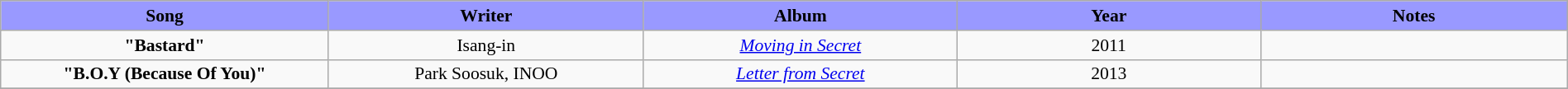<table class="wikitable" style="margin:0.5em auto; clear:both; font-size:.9em; text-align:center; width:100%">
<tr>
<th width="500" style="background: #99F;">Song</th>
<th width="500" style="background: #99F;">Writer</th>
<th width="500" style="background: #99F;">Album</th>
<th width="500" style="background: #99F;">Year</th>
<th width="500" style="background: #99F;">Notes</th>
</tr>
<tr>
<td><strong>"Bastard"</strong> </td>
<td>Isang-in </td>
<td><em><a href='#'>Moving in Secret</a></em></td>
<td>2011</td>
<td></td>
</tr>
<tr>
<td><strong>"B.O.Y (Because Of You)"</strong> </td>
<td>Park Soosuk, INOO</td>
<td><em><a href='#'>Letter from Secret</a></em></td>
<td>2013</td>
<td></td>
</tr>
<tr>
</tr>
</table>
